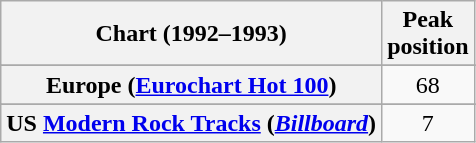<table class="wikitable sortable plainrowheaders" style="text-align:center">
<tr>
<th>Chart (1992–1993)</th>
<th>Peak<br>position</th>
</tr>
<tr>
</tr>
<tr>
<th scope="row">Europe (<a href='#'>Eurochart Hot 100</a>)</th>
<td>68</td>
</tr>
<tr>
</tr>
<tr>
</tr>
<tr>
<th scope="row">US <a href='#'>Modern Rock Tracks</a> (<em><a href='#'>Billboard</a></em>)</th>
<td>7</td>
</tr>
</table>
